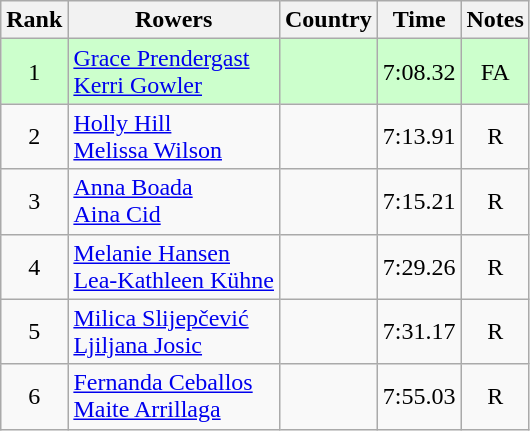<table class="wikitable" style="text-align:center">
<tr>
<th>Rank</th>
<th>Rowers</th>
<th>Country</th>
<th>Time</th>
<th>Notes</th>
</tr>
<tr bgcolor=ccffcc>
<td>1</td>
<td align="left"><a href='#'>Grace Prendergast</a><br><a href='#'>Kerri Gowler</a></td>
<td align="left"></td>
<td>7:08.32</td>
<td>FA</td>
</tr>
<tr>
<td>2</td>
<td align="left"><a href='#'>Holly Hill</a><br><a href='#'>Melissa Wilson</a></td>
<td align="left"></td>
<td>7:13.91</td>
<td>R</td>
</tr>
<tr>
<td>3</td>
<td align="left"><a href='#'>Anna Boada</a><br><a href='#'>Aina Cid</a></td>
<td align="left"></td>
<td>7:15.21</td>
<td>R</td>
</tr>
<tr>
<td>4</td>
<td align="left"><a href='#'>Melanie Hansen</a><br><a href='#'>Lea-Kathleen Kühne</a></td>
<td align="left"></td>
<td>7:29.26</td>
<td>R</td>
</tr>
<tr>
<td>5</td>
<td align="left"><a href='#'>Milica Slijepčević</a><br><a href='#'>Ljiljana Josic</a></td>
<td align="left"></td>
<td>7:31.17</td>
<td>R</td>
</tr>
<tr>
<td>6</td>
<td align="left"><a href='#'>Fernanda Ceballos</a><br><a href='#'>Maite Arrillaga</a></td>
<td align="left"></td>
<td>7:55.03</td>
<td>R</td>
</tr>
</table>
